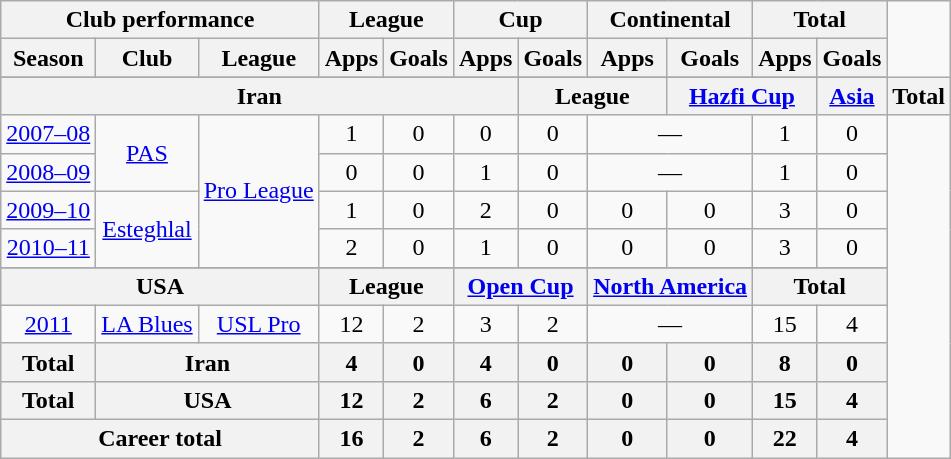<table class="wikitable" style="text-align:center">
<tr>
<th colspan=3>Club performance</th>
<th colspan=2>League</th>
<th colspan=2>Cup</th>
<th colspan=2>Continental</th>
<th colspan=2>Total</th>
</tr>
<tr>
<th>Season</th>
<th>Club</th>
<th>League</th>
<th>Apps</th>
<th>Goals</th>
<th>Apps</th>
<th>Goals</th>
<th>Apps</th>
<th>Goals</th>
<th>Apps</th>
<th>Goals</th>
</tr>
<tr>
</tr>
<tr>
<th colspan=6>Iran</th>
<th colspan=2>League</th>
<th colspan=2><a href='#'>Hazfi Cup</a></th>
<th colspan=2><a href='#'>Asia</a></th>
<th colspan=2>Total</th>
</tr>
<tr>
<td><a href='#'>2007–08</a></td>
<td rowspan="2"><a href='#'>PAS</a></td>
<td rowspan="4"><a href='#'>Pro League</a></td>
<td>1</td>
<td>0</td>
<td>0</td>
<td>0</td>
<td colspan="2">—</td>
<td>1</td>
<td>0</td>
</tr>
<tr>
<td><a href='#'>2008–09</a></td>
<td>0</td>
<td>0</td>
<td>1</td>
<td>0</td>
<td colspan="2">—</td>
<td>1</td>
<td>0</td>
</tr>
<tr>
<td><a href='#'>2009–10</a></td>
<td rowspan="2"><a href='#'>Esteghlal</a></td>
<td>1</td>
<td>0</td>
<td>2</td>
<td>0</td>
<td>0</td>
<td>0</td>
<td>3</td>
<td>0</td>
</tr>
<tr>
<td><a href='#'>2010–11</a></td>
<td>2</td>
<td>0</td>
<td>1</td>
<td>0</td>
<td>0</td>
<td>0</td>
<td>3</td>
<td>0</td>
</tr>
<tr>
</tr>
<tr>
<th colspan=3>USA</th>
<th colspan=2>League</th>
<th colspan=2><a href='#'>Open Cup</a></th>
<th colspan=2><a href='#'>North America</a></th>
<th colspan=2>Total</th>
</tr>
<tr>
<td><a href='#'>2011</a></td>
<td rowspan="1"><a href='#'>LA Blues</a></td>
<td rowspan="1"><a href='#'>USL Pro</a></td>
<td>12</td>
<td>2</td>
<td>3</td>
<td>2</td>
<td colspan="2">—</td>
<td>15</td>
<td>4</td>
</tr>
<tr>
<th rowspan=1>Total</th>
<th colspan=2>Iran</th>
<th>4</th>
<th>0</th>
<th>4</th>
<th>0</th>
<th>0</th>
<th>0</th>
<th>8</th>
<th>0</th>
</tr>
<tr>
<th rowspan=1>Total</th>
<th colspan=2>USA</th>
<th>12</th>
<th>2</th>
<th>6</th>
<th>2</th>
<th>0</th>
<th>0</th>
<th>15</th>
<th>4</th>
</tr>
<tr>
<th colspan=3>Career total</th>
<th>16</th>
<th>2</th>
<th>6</th>
<th>2</th>
<th>0</th>
<th>0</th>
<th>22</th>
<th>4</th>
</tr>
</table>
